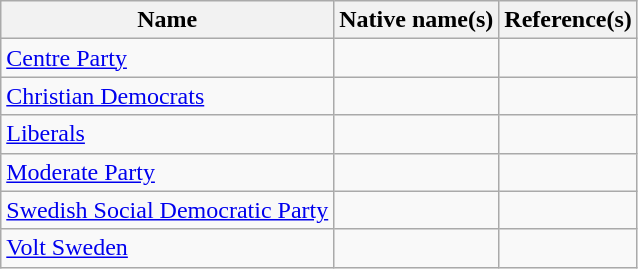<table class="wikitable">
<tr>
<th>Name</th>
<th>Native name(s)</th>
<th>Reference(s)</th>
</tr>
<tr>
<td><a href='#'>Centre Party</a></td>
<td></td>
<td></td>
</tr>
<tr>
<td><a href='#'>Christian Democrats</a></td>
<td></td>
<td></td>
</tr>
<tr>
<td><a href='#'>Liberals</a></td>
<td></td>
<td></td>
</tr>
<tr>
<td><a href='#'>Moderate Party</a></td>
<td></td>
<td></td>
</tr>
<tr>
<td><a href='#'>Swedish Social Democratic Party</a></td>
<td></td>
<td></td>
</tr>
<tr>
<td><a href='#'>Volt Sweden</a></td>
<td></td>
<td></td>
</tr>
</table>
